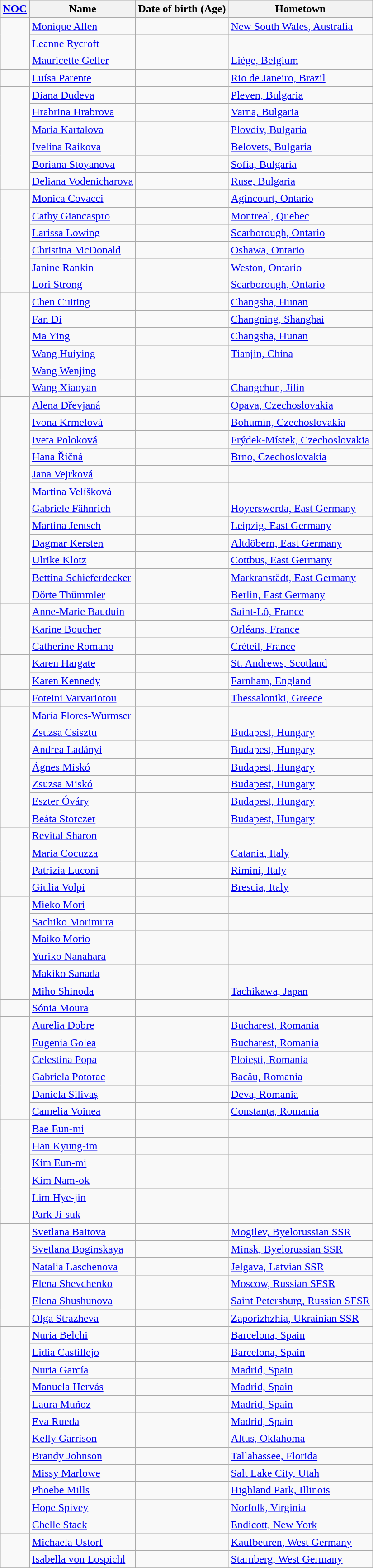<table class="wikitable sortable">
<tr>
<th><a href='#'>NOC</a></th>
<th>Name</th>
<th>Date of birth (Age)</th>
<th>Hometown</th>
</tr>
<tr>
<td rowspan="2"></td>
<td><a href='#'>Monique Allen</a></td>
<td></td>
<td><a href='#'>New South Wales, Australia</a></td>
</tr>
<tr>
<td><a href='#'>Leanne Rycroft</a></td>
<td></td>
<td></td>
</tr>
<tr>
<td></td>
<td><a href='#'>Mauricette Geller</a></td>
<td></td>
<td><a href='#'>Liège, Belgium</a></td>
</tr>
<tr>
<td></td>
<td><a href='#'>Luísa Parente</a></td>
<td></td>
<td><a href='#'>Rio de Janeiro, Brazil</a></td>
</tr>
<tr>
<td rowspan="6"></td>
<td><a href='#'>Diana Dudeva</a></td>
<td></td>
<td><a href='#'>Pleven, Bulgaria</a></td>
</tr>
<tr>
<td><a href='#'>Hrabrina Hrabrova</a></td>
<td></td>
<td><a href='#'>Varna, Bulgaria</a></td>
</tr>
<tr>
<td><a href='#'>Maria Kartalova</a></td>
<td></td>
<td><a href='#'>Plovdiv, Bulgaria</a></td>
</tr>
<tr>
<td><a href='#'>Ivelina Raikova</a></td>
<td></td>
<td><a href='#'>Belovets, Bulgaria</a></td>
</tr>
<tr>
<td><a href='#'>Boriana Stoyanova</a></td>
<td></td>
<td><a href='#'>Sofia, Bulgaria</a></td>
</tr>
<tr>
<td><a href='#'>Deliana Vodenicharova</a></td>
<td></td>
<td><a href='#'>Ruse, Bulgaria</a></td>
</tr>
<tr>
<td rowspan="6"></td>
<td><a href='#'>Monica Covacci</a></td>
<td></td>
<td><a href='#'>Agincourt, Ontario</a></td>
</tr>
<tr>
<td><a href='#'>Cathy Giancaspro</a></td>
<td></td>
<td><a href='#'>Montreal, Quebec</a></td>
</tr>
<tr>
<td><a href='#'>Larissa Lowing</a></td>
<td></td>
<td><a href='#'>Scarborough, Ontario</a></td>
</tr>
<tr>
<td><a href='#'>Christina McDonald</a></td>
<td></td>
<td><a href='#'>Oshawa, Ontario</a></td>
</tr>
<tr>
<td><a href='#'>Janine Rankin</a></td>
<td></td>
<td><a href='#'>Weston, Ontario</a></td>
</tr>
<tr>
<td><a href='#'>Lori Strong</a></td>
<td></td>
<td><a href='#'>Scarborough, Ontario</a></td>
</tr>
<tr>
<td rowspan="6"></td>
<td><a href='#'>Chen Cuiting</a></td>
<td></td>
<td><a href='#'>Changsha, Hunan</a></td>
</tr>
<tr>
<td><a href='#'>Fan Di</a></td>
<td></td>
<td><a href='#'>Changning, Shanghai</a></td>
</tr>
<tr>
<td><a href='#'>Ma Ying</a></td>
<td></td>
<td><a href='#'>Changsha, Hunan</a></td>
</tr>
<tr>
<td><a href='#'>Wang Huiying</a></td>
<td></td>
<td><a href='#'>Tianjin, China</a></td>
</tr>
<tr>
<td><a href='#'>Wang Wenjing</a></td>
<td></td>
<td></td>
</tr>
<tr>
<td><a href='#'>Wang Xiaoyan</a></td>
<td></td>
<td><a href='#'>Changchun, Jilin</a></td>
</tr>
<tr>
<td rowspan="6"></td>
<td><a href='#'>Alena Dřevjaná</a></td>
<td></td>
<td><a href='#'>Opava, Czechoslovakia</a></td>
</tr>
<tr>
<td><a href='#'>Ivona Krmelová</a></td>
<td></td>
<td><a href='#'>Bohumín, Czechoslovakia</a></td>
</tr>
<tr>
<td><a href='#'>Iveta Poloková</a></td>
<td></td>
<td><a href='#'>Frýdek-Místek, Czechoslovakia</a></td>
</tr>
<tr>
<td><a href='#'>Hana Říčná</a></td>
<td></td>
<td><a href='#'>Brno, Czechoslovakia</a></td>
</tr>
<tr>
<td><a href='#'>Jana Vejrková</a></td>
<td></td>
<td></td>
</tr>
<tr>
<td><a href='#'>Martina Velíšková</a></td>
<td></td>
<td></td>
</tr>
<tr>
<td rowspan="6"></td>
<td><a href='#'>Gabriele Fähnrich</a></td>
<td></td>
<td><a href='#'>Hoyerswerda, East Germany</a></td>
</tr>
<tr>
<td><a href='#'>Martina Jentsch</a></td>
<td></td>
<td><a href='#'>Leipzig, East Germany</a></td>
</tr>
<tr>
<td><a href='#'>Dagmar Kersten</a></td>
<td></td>
<td><a href='#'>Altdöbern, East Germany</a></td>
</tr>
<tr>
<td><a href='#'>Ulrike Klotz</a></td>
<td></td>
<td><a href='#'>Cottbus, East Germany</a></td>
</tr>
<tr>
<td><a href='#'>Bettina Schieferdecker</a></td>
<td></td>
<td><a href='#'>Markranstädt, East Germany</a></td>
</tr>
<tr>
<td><a href='#'>Dörte Thümmler</a></td>
<td></td>
<td><a href='#'>Berlin, East Germany</a></td>
</tr>
<tr>
<td rowspan="3"></td>
<td><a href='#'>Anne-Marie Bauduin</a></td>
<td></td>
<td><a href='#'>Saint-Lô, France</a></td>
</tr>
<tr>
<td><a href='#'>Karine Boucher</a></td>
<td></td>
<td><a href='#'>Orléans, France</a></td>
</tr>
<tr>
<td><a href='#'>Catherine Romano</a></td>
<td></td>
<td><a href='#'>Créteil, France</a></td>
</tr>
<tr>
<td rowspan="2"></td>
<td><a href='#'>Karen Hargate</a></td>
<td></td>
<td><a href='#'>St. Andrews, Scotland</a></td>
</tr>
<tr>
<td><a href='#'>Karen Kennedy</a></td>
<td></td>
<td><a href='#'>Farnham, England</a></td>
</tr>
<tr>
<td></td>
<td><a href='#'>Foteini Varvariotou</a></td>
<td></td>
<td><a href='#'>Thessaloniki, Greece</a></td>
</tr>
<tr>
<td></td>
<td><a href='#'>María Flores-Wurmser</a></td>
<td></td>
<td></td>
</tr>
<tr>
<td rowspan="6"></td>
<td><a href='#'>Zsuzsa Csisztu</a></td>
<td></td>
<td><a href='#'>Budapest, Hungary</a></td>
</tr>
<tr>
<td><a href='#'>Andrea Ladányi</a></td>
<td></td>
<td><a href='#'>Budapest, Hungary</a></td>
</tr>
<tr>
<td><a href='#'>Ágnes Miskó</a></td>
<td></td>
<td><a href='#'>Budapest, Hungary</a></td>
</tr>
<tr>
<td><a href='#'>Zsuzsa Miskó</a></td>
<td></td>
<td><a href='#'>Budapest, Hungary</a></td>
</tr>
<tr>
<td><a href='#'>Eszter Óváry</a></td>
<td></td>
<td><a href='#'>Budapest, Hungary</a></td>
</tr>
<tr>
<td><a href='#'>Beáta Storczer</a></td>
<td></td>
<td><a href='#'>Budapest, Hungary</a></td>
</tr>
<tr>
<td></td>
<td><a href='#'>Revital Sharon</a></td>
<td></td>
<td></td>
</tr>
<tr>
<td rowspan="3"></td>
<td><a href='#'>Maria Cocuzza</a></td>
<td></td>
<td><a href='#'>Catania, Italy</a></td>
</tr>
<tr>
<td><a href='#'>Patrizia Luconi</a></td>
<td></td>
<td><a href='#'>Rimini, Italy</a></td>
</tr>
<tr>
<td><a href='#'>Giulia Volpi</a></td>
<td></td>
<td><a href='#'>Brescia, Italy</a></td>
</tr>
<tr>
<td rowspan="6"></td>
<td><a href='#'>Mieko Mori</a></td>
<td></td>
<td></td>
</tr>
<tr>
<td><a href='#'>Sachiko Morimura</a></td>
<td></td>
<td></td>
</tr>
<tr>
<td><a href='#'>Maiko Morio</a></td>
<td></td>
<td></td>
</tr>
<tr>
<td><a href='#'>Yuriko Nanahara</a></td>
<td></td>
<td></td>
</tr>
<tr>
<td><a href='#'>Makiko Sanada</a></td>
<td></td>
<td></td>
</tr>
<tr>
<td><a href='#'>Miho Shinoda</a></td>
<td></td>
<td><a href='#'>Tachikawa, Japan</a></td>
</tr>
<tr>
<td></td>
<td><a href='#'>Sónia Moura</a></td>
<td></td>
<td></td>
</tr>
<tr>
<td rowspan="6"></td>
<td><a href='#'>Aurelia Dobre</a></td>
<td></td>
<td><a href='#'>Bucharest, Romania</a></td>
</tr>
<tr>
<td><a href='#'>Eugenia Golea</a></td>
<td></td>
<td><a href='#'>Bucharest, Romania</a></td>
</tr>
<tr>
<td><a href='#'>Celestina Popa</a></td>
<td></td>
<td><a href='#'>Ploiești, Romania</a></td>
</tr>
<tr>
<td><a href='#'>Gabriela Potorac</a></td>
<td></td>
<td><a href='#'>Bacău, Romania</a></td>
</tr>
<tr>
<td><a href='#'>Daniela Silivaș</a></td>
<td></td>
<td><a href='#'>Deva, Romania</a></td>
</tr>
<tr>
<td><a href='#'>Camelia Voinea</a></td>
<td></td>
<td><a href='#'>Constanța, Romania</a></td>
</tr>
<tr>
<td rowspan="6"></td>
<td><a href='#'>Bae Eun-mi</a></td>
<td></td>
<td></td>
</tr>
<tr>
<td><a href='#'>Han Kyung-im</a></td>
<td></td>
<td></td>
</tr>
<tr>
<td><a href='#'>Kim Eun-mi</a></td>
<td></td>
<td></td>
</tr>
<tr>
<td><a href='#'>Kim Nam-ok</a></td>
<td></td>
<td></td>
</tr>
<tr>
<td><a href='#'>Lim Hye-jin</a></td>
<td></td>
<td></td>
</tr>
<tr>
<td><a href='#'>Park Ji-suk</a></td>
<td></td>
<td></td>
</tr>
<tr>
<td rowspan="6"></td>
<td><a href='#'>Svetlana Baitova</a></td>
<td></td>
<td><a href='#'>Mogilev, Byelorussian SSR</a></td>
</tr>
<tr>
<td><a href='#'>Svetlana Boginskaya</a></td>
<td></td>
<td><a href='#'>Minsk, Byelorussian SSR</a></td>
</tr>
<tr>
<td><a href='#'>Natalia Laschenova</a></td>
<td></td>
<td><a href='#'>Jelgava, Latvian SSR</a></td>
</tr>
<tr>
<td><a href='#'>Elena Shevchenko</a></td>
<td></td>
<td><a href='#'>Moscow, Russian SFSR</a></td>
</tr>
<tr>
<td><a href='#'>Elena Shushunova</a></td>
<td></td>
<td><a href='#'>Saint Petersburg, Russian SFSR</a></td>
</tr>
<tr>
<td><a href='#'>Olga Strazheva</a></td>
<td></td>
<td><a href='#'>Zaporizhzhia, Ukrainian SSR</a></td>
</tr>
<tr>
<td rowspan="6"></td>
<td><a href='#'>Nuria Belchi</a></td>
<td></td>
<td><a href='#'>Barcelona, Spain</a></td>
</tr>
<tr>
<td><a href='#'>Lidia Castillejo</a></td>
<td></td>
<td><a href='#'>Barcelona, Spain</a></td>
</tr>
<tr>
<td><a href='#'>Nuria García</a></td>
<td></td>
<td><a href='#'>Madrid, Spain</a></td>
</tr>
<tr>
<td><a href='#'>Manuela Hervás</a></td>
<td></td>
<td><a href='#'>Madrid, Spain</a></td>
</tr>
<tr>
<td><a href='#'>Laura Muñoz</a></td>
<td></td>
<td><a href='#'>Madrid, Spain</a></td>
</tr>
<tr>
<td><a href='#'>Eva Rueda</a></td>
<td></td>
<td><a href='#'>Madrid, Spain</a></td>
</tr>
<tr>
<td rowspan="6"></td>
<td><a href='#'>Kelly Garrison</a></td>
<td></td>
<td><a href='#'>Altus, Oklahoma</a></td>
</tr>
<tr>
<td><a href='#'>Brandy Johnson</a></td>
<td></td>
<td><a href='#'>Tallahassee, Florida</a></td>
</tr>
<tr>
<td><a href='#'>Missy Marlowe</a></td>
<td></td>
<td><a href='#'>Salt Lake City, Utah</a></td>
</tr>
<tr>
<td><a href='#'>Phoebe Mills</a></td>
<td></td>
<td><a href='#'>Highland Park, Illinois</a></td>
</tr>
<tr>
<td><a href='#'>Hope Spivey</a></td>
<td></td>
<td><a href='#'>Norfolk, Virginia</a></td>
</tr>
<tr>
<td><a href='#'>Chelle Stack</a></td>
<td></td>
<td><a href='#'>Endicott, New York</a></td>
</tr>
<tr>
<td rowspan="2"></td>
<td><a href='#'>Michaela Ustorf</a></td>
<td></td>
<td><a href='#'>Kaufbeuren, West Germany</a></td>
</tr>
<tr>
<td><a href='#'>Isabella von Lospichl</a></td>
<td></td>
<td><a href='#'>Starnberg, West Germany</a></td>
</tr>
<tr>
</tr>
</table>
